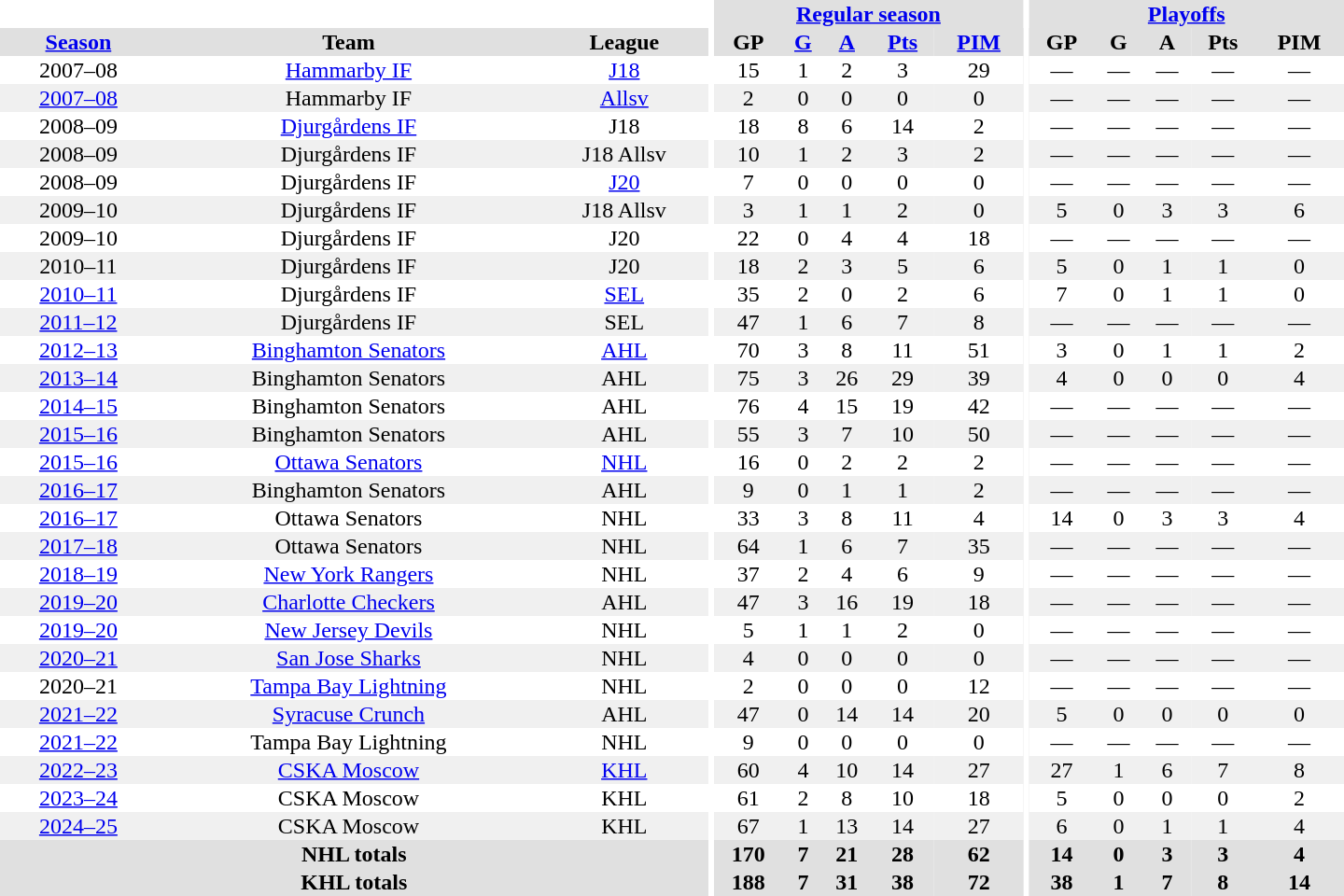<table border="0" cellpadding="1" cellspacing="0" style="text-align:center; width:60em">
<tr bgcolor="#e0e0e0">
<th colspan="3" bgcolor="#ffffff"></th>
<th rowspan="99" bgcolor="#ffffff"></th>
<th colspan="5"><a href='#'>Regular season</a></th>
<th rowspan="99" bgcolor="#ffffff"></th>
<th colspan="5"><a href='#'>Playoffs</a></th>
</tr>
<tr bgcolor="#e0e0e0">
<th><a href='#'>Season</a></th>
<th>Team</th>
<th>League</th>
<th>GP</th>
<th><a href='#'>G</a></th>
<th><a href='#'>A</a></th>
<th><a href='#'>Pts</a></th>
<th><a href='#'>PIM</a></th>
<th>GP</th>
<th>G</th>
<th>A</th>
<th>Pts</th>
<th>PIM</th>
</tr>
<tr>
<td>2007–08</td>
<td><a href='#'>Hammarby IF</a></td>
<td><a href='#'>J18</a></td>
<td>15</td>
<td>1</td>
<td>2</td>
<td>3</td>
<td>29</td>
<td>—</td>
<td>—</td>
<td>—</td>
<td>—</td>
<td>—</td>
</tr>
<tr bgcolor="#f0f0f0">
<td><a href='#'>2007–08</a></td>
<td>Hammarby IF</td>
<td><a href='#'>Allsv</a></td>
<td>2</td>
<td>0</td>
<td>0</td>
<td>0</td>
<td>0</td>
<td>—</td>
<td>—</td>
<td>—</td>
<td>—</td>
<td>—</td>
</tr>
<tr>
<td>2008–09</td>
<td><a href='#'>Djurgårdens IF</a></td>
<td>J18</td>
<td>18</td>
<td>8</td>
<td>6</td>
<td>14</td>
<td>2</td>
<td>—</td>
<td>—</td>
<td>—</td>
<td>—</td>
<td>—</td>
</tr>
<tr bgcolor="#f0f0f0">
<td>2008–09</td>
<td>Djurgårdens IF</td>
<td>J18 Allsv</td>
<td>10</td>
<td>1</td>
<td>2</td>
<td>3</td>
<td>2</td>
<td>—</td>
<td>—</td>
<td>—</td>
<td>—</td>
<td>—</td>
</tr>
<tr>
<td>2008–09</td>
<td>Djurgårdens IF</td>
<td><a href='#'>J20</a></td>
<td>7</td>
<td>0</td>
<td>0</td>
<td>0</td>
<td>0</td>
<td>—</td>
<td>—</td>
<td>—</td>
<td>—</td>
<td>—</td>
</tr>
<tr bgcolor="#f0f0f0">
<td>2009–10</td>
<td>Djurgårdens IF</td>
<td>J18 Allsv</td>
<td>3</td>
<td>1</td>
<td>1</td>
<td>2</td>
<td>0</td>
<td>5</td>
<td>0</td>
<td>3</td>
<td>3</td>
<td>6</td>
</tr>
<tr>
<td>2009–10</td>
<td>Djurgårdens IF</td>
<td>J20</td>
<td>22</td>
<td>0</td>
<td>4</td>
<td>4</td>
<td>18</td>
<td>—</td>
<td>—</td>
<td>—</td>
<td>—</td>
<td>—</td>
</tr>
<tr bgcolor="#f0f0f0">
<td>2010–11</td>
<td>Djurgårdens IF</td>
<td>J20</td>
<td>18</td>
<td>2</td>
<td>3</td>
<td>5</td>
<td>6</td>
<td>5</td>
<td>0</td>
<td>1</td>
<td>1</td>
<td>0</td>
</tr>
<tr>
<td><a href='#'>2010–11</a></td>
<td>Djurgårdens IF</td>
<td><a href='#'>SEL</a></td>
<td>35</td>
<td>2</td>
<td>0</td>
<td>2</td>
<td>6</td>
<td>7</td>
<td>0</td>
<td>1</td>
<td>1</td>
<td>0</td>
</tr>
<tr bgcolor="#f0f0f0">
<td><a href='#'>2011–12</a></td>
<td>Djurgårdens IF</td>
<td>SEL</td>
<td>47</td>
<td>1</td>
<td>6</td>
<td>7</td>
<td>8</td>
<td>—</td>
<td>—</td>
<td>—</td>
<td>—</td>
<td>—</td>
</tr>
<tr>
<td><a href='#'>2012–13</a></td>
<td><a href='#'>Binghamton Senators</a></td>
<td><a href='#'>AHL</a></td>
<td>70</td>
<td>3</td>
<td>8</td>
<td>11</td>
<td>51</td>
<td>3</td>
<td>0</td>
<td>1</td>
<td>1</td>
<td>2</td>
</tr>
<tr bgcolor="#f0f0f0">
<td><a href='#'>2013–14</a></td>
<td>Binghamton Senators</td>
<td>AHL</td>
<td>75</td>
<td>3</td>
<td>26</td>
<td>29</td>
<td>39</td>
<td>4</td>
<td>0</td>
<td>0</td>
<td>0</td>
<td>4</td>
</tr>
<tr>
<td><a href='#'>2014–15</a></td>
<td>Binghamton Senators</td>
<td>AHL</td>
<td>76</td>
<td>4</td>
<td>15</td>
<td>19</td>
<td>42</td>
<td>—</td>
<td>—</td>
<td>—</td>
<td>—</td>
<td>—</td>
</tr>
<tr bgcolor="#f0f0f0">
<td><a href='#'>2015–16</a></td>
<td>Binghamton Senators</td>
<td>AHL</td>
<td>55</td>
<td>3</td>
<td>7</td>
<td>10</td>
<td>50</td>
<td>—</td>
<td>—</td>
<td>—</td>
<td>—</td>
<td>—</td>
</tr>
<tr>
<td><a href='#'>2015–16</a></td>
<td><a href='#'>Ottawa Senators</a></td>
<td><a href='#'>NHL</a></td>
<td>16</td>
<td>0</td>
<td>2</td>
<td>2</td>
<td>2</td>
<td>—</td>
<td>—</td>
<td>—</td>
<td>—</td>
<td>—</td>
</tr>
<tr bgcolor="#f0f0f0">
<td><a href='#'>2016–17</a></td>
<td>Binghamton Senators</td>
<td>AHL</td>
<td>9</td>
<td>0</td>
<td>1</td>
<td>1</td>
<td>2</td>
<td>—</td>
<td>—</td>
<td>—</td>
<td>—</td>
<td>—</td>
</tr>
<tr>
<td><a href='#'>2016–17</a></td>
<td>Ottawa Senators</td>
<td>NHL</td>
<td>33</td>
<td>3</td>
<td>8</td>
<td>11</td>
<td>4</td>
<td>14</td>
<td>0</td>
<td>3</td>
<td>3</td>
<td>4</td>
</tr>
<tr bgcolor="#f0f0f0">
<td><a href='#'>2017–18</a></td>
<td>Ottawa Senators</td>
<td>NHL</td>
<td>64</td>
<td>1</td>
<td>6</td>
<td>7</td>
<td>35</td>
<td>—</td>
<td>—</td>
<td>—</td>
<td>—</td>
<td>—</td>
</tr>
<tr>
<td><a href='#'>2018–19</a></td>
<td><a href='#'>New York Rangers</a></td>
<td>NHL</td>
<td>37</td>
<td>2</td>
<td>4</td>
<td>6</td>
<td>9</td>
<td>—</td>
<td>—</td>
<td>—</td>
<td>—</td>
<td>—</td>
</tr>
<tr bgcolor="#f0f0f0">
<td><a href='#'>2019–20</a></td>
<td><a href='#'>Charlotte Checkers</a></td>
<td>AHL</td>
<td>47</td>
<td>3</td>
<td>16</td>
<td>19</td>
<td>18</td>
<td>—</td>
<td>—</td>
<td>—</td>
<td>—</td>
<td>—</td>
</tr>
<tr>
<td><a href='#'>2019–20</a></td>
<td><a href='#'>New Jersey Devils</a></td>
<td>NHL</td>
<td>5</td>
<td>1</td>
<td>1</td>
<td>2</td>
<td>0</td>
<td>—</td>
<td>—</td>
<td>—</td>
<td>—</td>
<td>—</td>
</tr>
<tr bgcolor="#f0f0f0">
<td><a href='#'>2020–21</a></td>
<td><a href='#'>San Jose Sharks</a></td>
<td>NHL</td>
<td>4</td>
<td>0</td>
<td>0</td>
<td>0</td>
<td>0</td>
<td>—</td>
<td>—</td>
<td>—</td>
<td>—</td>
<td>—</td>
</tr>
<tr>
<td>2020–21</td>
<td><a href='#'>Tampa Bay Lightning</a></td>
<td>NHL</td>
<td>2</td>
<td>0</td>
<td>0</td>
<td>0</td>
<td>12</td>
<td>—</td>
<td>—</td>
<td>—</td>
<td>—</td>
<td>—</td>
</tr>
<tr bgcolor="#f0f0f0">
<td><a href='#'>2021–22</a></td>
<td><a href='#'>Syracuse Crunch</a></td>
<td>AHL</td>
<td>47</td>
<td>0</td>
<td>14</td>
<td>14</td>
<td>20</td>
<td>5</td>
<td>0</td>
<td>0</td>
<td>0</td>
<td>0</td>
</tr>
<tr>
<td><a href='#'>2021–22</a></td>
<td>Tampa Bay Lightning</td>
<td>NHL</td>
<td>9</td>
<td>0</td>
<td>0</td>
<td>0</td>
<td>0</td>
<td>—</td>
<td>—</td>
<td>—</td>
<td>—</td>
<td>—</td>
</tr>
<tr bgcolor="#f0f0f0">
<td><a href='#'>2022–23</a></td>
<td><a href='#'>CSKA Moscow</a></td>
<td><a href='#'>KHL</a></td>
<td>60</td>
<td>4</td>
<td>10</td>
<td>14</td>
<td>27</td>
<td>27</td>
<td>1</td>
<td>6</td>
<td>7</td>
<td>8</td>
</tr>
<tr>
<td><a href='#'>2023–24</a></td>
<td>CSKA Moscow</td>
<td>KHL</td>
<td>61</td>
<td>2</td>
<td>8</td>
<td>10</td>
<td>18</td>
<td>5</td>
<td>0</td>
<td>0</td>
<td>0</td>
<td>2</td>
</tr>
<tr bgcolor="#f0f0f0">
<td><a href='#'>2024–25</a></td>
<td>CSKA Moscow</td>
<td>KHL</td>
<td>67</td>
<td>1</td>
<td>13</td>
<td>14</td>
<td>27</td>
<td>6</td>
<td>0</td>
<td>1</td>
<td>1</td>
<td>4</td>
</tr>
<tr bgcolor="#e0e0e0">
<th colspan="3">NHL totals</th>
<th>170</th>
<th>7</th>
<th>21</th>
<th>28</th>
<th>62</th>
<th>14</th>
<th>0</th>
<th>3</th>
<th>3</th>
<th>4</th>
</tr>
<tr bgcolor="#e0e0e0">
<th colspan="3">KHL totals</th>
<th>188</th>
<th>7</th>
<th>31</th>
<th>38</th>
<th>72</th>
<th>38</th>
<th>1</th>
<th>7</th>
<th>8</th>
<th>14</th>
</tr>
</table>
